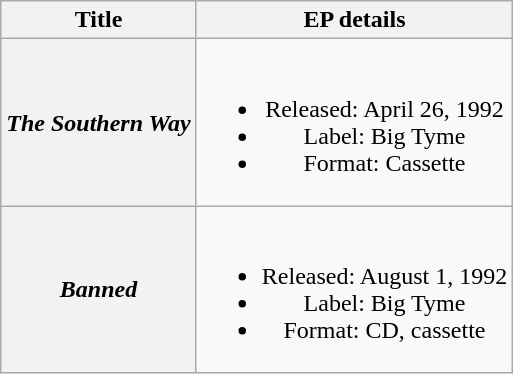<table class="wikitable plainrowheaders" style="text-align:center;">
<tr>
<th scope="col">Title</th>
<th scope="col">EP details</th>
</tr>
<tr>
<th scope="row"><em>The Southern Way</em></th>
<td><br><ul><li>Released: April 26, 1992</li><li>Label: Big Tyme</li><li>Format: Cassette</li></ul></td>
</tr>
<tr>
<th scope="row"><em>Banned</em></th>
<td><br><ul><li>Released: August 1, 1992</li><li>Label: Big Tyme</li><li>Format: CD, cassette</li></ul></td>
</tr>
</table>
